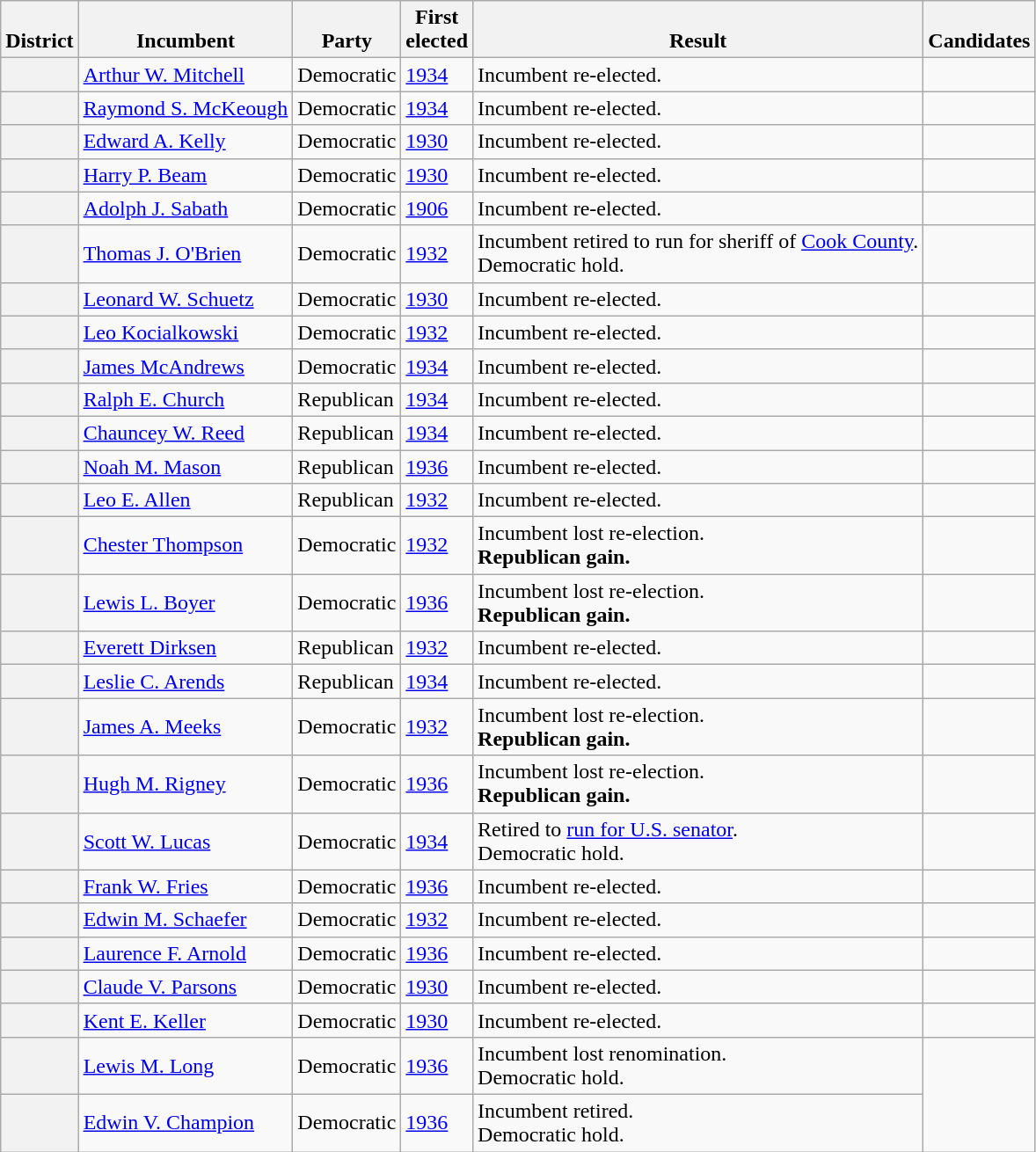<table class=wikitable>
<tr valign=bottom>
<th>District</th>
<th>Incumbent</th>
<th>Party</th>
<th>First<br>elected</th>
<th>Result</th>
<th>Candidates</th>
</tr>
<tr>
<th></th>
<td><a href='#'>Arthur W. Mitchell</a></td>
<td>Democratic</td>
<td><a href='#'>1934</a></td>
<td>Incumbent re-elected.</td>
<td nowrap></td>
</tr>
<tr>
<th></th>
<td><a href='#'>Raymond S. McKeough</a></td>
<td>Democratic</td>
<td><a href='#'>1934</a></td>
<td>Incumbent re-elected.</td>
<td nowrap></td>
</tr>
<tr>
<th></th>
<td><a href='#'>Edward A. Kelly</a></td>
<td>Democratic</td>
<td><a href='#'>1930</a></td>
<td>Incumbent re-elected.</td>
<td nowrap></td>
</tr>
<tr>
<th></th>
<td><a href='#'>Harry P. Beam</a></td>
<td>Democratic</td>
<td><a href='#'>1930</a></td>
<td>Incumbent re-elected.</td>
<td nowrap></td>
</tr>
<tr>
<th></th>
<td><a href='#'>Adolph J. Sabath</a></td>
<td>Democratic</td>
<td><a href='#'>1906</a></td>
<td>Incumbent re-elected.</td>
<td nowrap></td>
</tr>
<tr>
<th></th>
<td><a href='#'>Thomas J. O'Brien</a></td>
<td>Democratic</td>
<td><a href='#'>1932</a></td>
<td>Incumbent retired to run for sheriff of <a href='#'>Cook County</a>.<br>Democratic hold.</td>
<td nowrap></td>
</tr>
<tr>
<th></th>
<td><a href='#'>Leonard W. Schuetz</a></td>
<td>Democratic</td>
<td><a href='#'>1930</a></td>
<td>Incumbent re-elected.</td>
<td nowrap></td>
</tr>
<tr>
<th></th>
<td><a href='#'>Leo Kocialkowski</a></td>
<td>Democratic</td>
<td><a href='#'>1932</a></td>
<td>Incumbent re-elected.</td>
<td nowrap></td>
</tr>
<tr>
<th></th>
<td><a href='#'>James McAndrews</a></td>
<td>Democratic</td>
<td><a href='#'>1934</a></td>
<td>Incumbent re-elected.</td>
<td nowrap></td>
</tr>
<tr>
<th></th>
<td><a href='#'>Ralph E. Church</a></td>
<td>Republican</td>
<td><a href='#'>1934</a></td>
<td>Incumbent re-elected.</td>
<td nowrap></td>
</tr>
<tr>
<th></th>
<td><a href='#'>Chauncey W. Reed</a></td>
<td>Republican</td>
<td><a href='#'>1934</a></td>
<td>Incumbent re-elected.</td>
<td nowrap></td>
</tr>
<tr>
<th></th>
<td><a href='#'>Noah M. Mason</a></td>
<td>Republican</td>
<td><a href='#'>1936</a></td>
<td>Incumbent re-elected.</td>
<td nowrap></td>
</tr>
<tr>
<th></th>
<td><a href='#'>Leo E. Allen</a></td>
<td>Republican</td>
<td><a href='#'>1932</a></td>
<td>Incumbent re-elected.</td>
<td nowrap></td>
</tr>
<tr>
<th></th>
<td><a href='#'>Chester Thompson</a></td>
<td>Democratic</td>
<td><a href='#'>1932</a></td>
<td>Incumbent lost re-election.<br><strong>Republican gain.</strong></td>
<td nowrap></td>
</tr>
<tr>
<th></th>
<td><a href='#'>Lewis L. Boyer</a></td>
<td>Democratic</td>
<td><a href='#'>1936</a></td>
<td>Incumbent lost re-election.<br><strong>Republican gain.</strong></td>
<td nowrap></td>
</tr>
<tr>
<th></th>
<td><a href='#'>Everett Dirksen</a></td>
<td>Republican</td>
<td><a href='#'>1932</a></td>
<td>Incumbent re-elected.</td>
<td nowrap></td>
</tr>
<tr>
<th></th>
<td><a href='#'>Leslie C. Arends</a></td>
<td>Republican</td>
<td><a href='#'>1934</a></td>
<td>Incumbent re-elected.</td>
<td nowrap></td>
</tr>
<tr>
<th></th>
<td><a href='#'>James A. Meeks</a></td>
<td>Democratic</td>
<td><a href='#'>1932</a></td>
<td>Incumbent lost re-election.<br><strong>Republican gain.</strong></td>
<td nowrap></td>
</tr>
<tr>
<th></th>
<td><a href='#'>Hugh M. Rigney</a></td>
<td>Democratic</td>
<td><a href='#'>1936</a></td>
<td>Incumbent lost re-election.<br><strong>Republican gain.</strong></td>
<td nowrap></td>
</tr>
<tr>
<th></th>
<td><a href='#'>Scott W. Lucas</a></td>
<td>Democratic</td>
<td><a href='#'>1934</a></td>
<td>Retired to <a href='#'>run for U.S. senator</a>.<br>Democratic hold.</td>
<td nowrap></td>
</tr>
<tr>
<th></th>
<td><a href='#'>Frank W. Fries</a></td>
<td>Democratic</td>
<td><a href='#'>1936</a></td>
<td>Incumbent re-elected.</td>
<td nowrap></td>
</tr>
<tr>
<th></th>
<td><a href='#'>Edwin M. Schaefer</a></td>
<td>Democratic</td>
<td><a href='#'>1932</a></td>
<td>Incumbent re-elected.</td>
<td nowrap></td>
</tr>
<tr>
<th></th>
<td><a href='#'>Laurence F. Arnold</a></td>
<td>Democratic</td>
<td><a href='#'>1936</a></td>
<td>Incumbent re-elected.</td>
<td nowrap></td>
</tr>
<tr>
<th></th>
<td><a href='#'>Claude V. Parsons</a></td>
<td>Democratic</td>
<td><a href='#'>1930</a></td>
<td>Incumbent re-elected.</td>
<td nowrap></td>
</tr>
<tr>
<th></th>
<td><a href='#'>Kent E. Keller</a></td>
<td>Democratic</td>
<td><a href='#'>1930</a></td>
<td>Incumbent re-elected.</td>
<td nowrap></td>
</tr>
<tr>
<th></th>
<td><a href='#'>Lewis M. Long</a></td>
<td>Democratic</td>
<td><a href='#'>1936</a></td>
<td>Incumbent lost renomination.<br>Democratic hold.</td>
<td rowspan=2 nowrap></td>
</tr>
<tr>
<th></th>
<td><a href='#'>Edwin V. Champion</a></td>
<td>Democratic</td>
<td><a href='#'>1936</a></td>
<td>Incumbent retired.<br>Democratic hold.</td>
</tr>
</table>
